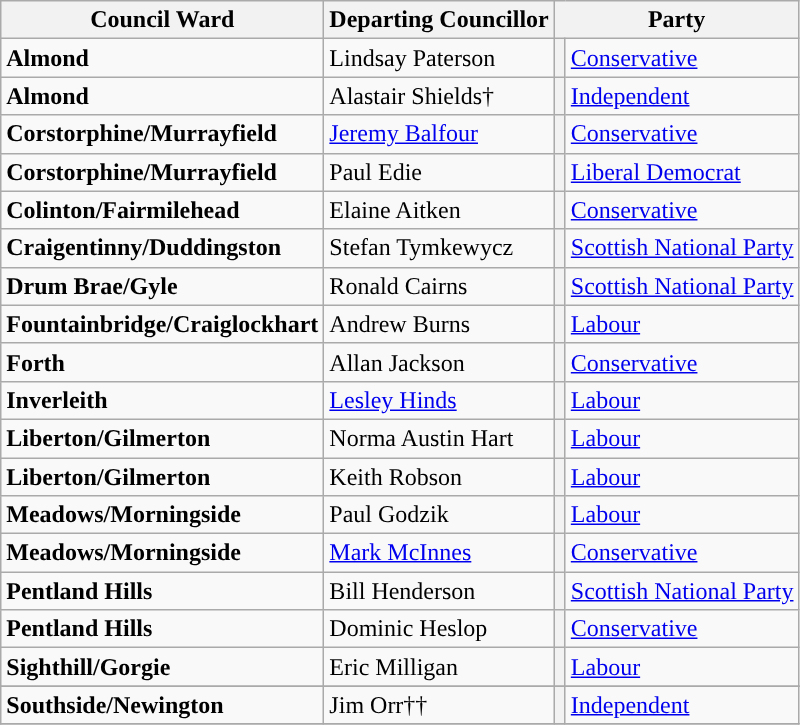<table class="wikitable sortable">
<tr>
<th>Council Ward</th>
<th>Departing Councillor</th>
<th colspan="2">Party</th>
</tr>
<tr>
<td><strong>Almond</strong></td>
<td>Lindsay Paterson</td>
<th style="background-color: "></th>
<td><a href='#'>Conservative</a></td>
</tr>
<tr>
<td><strong>Almond</strong></td>
<td>Alastair Shields†</td>
<th style="background-color: "></th>
<td><a href='#'>Independent</a></td>
</tr>
<tr>
<td><strong>Corstorphine/Murrayfield</strong></td>
<td><a href='#'>Jeremy Balfour</a></td>
<th style="background-color: "></th>
<td><a href='#'>Conservative</a></td>
</tr>
<tr>
<td><strong>Corstorphine/Murrayfield</strong></td>
<td>Paul Edie</td>
<th style="background-color: "></th>
<td><a href='#'>Liberal Democrat</a></td>
</tr>
<tr>
<td><strong>Colinton/Fairmilehead</strong></td>
<td>Elaine Aitken</td>
<th style="background-color: "></th>
<td><a href='#'>Conservative</a></td>
</tr>
<tr>
<td><strong>Craigentinny/Duddingston</strong></td>
<td>Stefan Tymkewycz</td>
<th style="background-color: "></th>
<td><a href='#'>Scottish National Party</a></td>
</tr>
<tr>
<td><strong>Drum Brae/Gyle</strong></td>
<td>Ronald Cairns</td>
<th style="background-color: "></th>
<td><a href='#'>Scottish National Party</a></td>
</tr>
<tr>
<td><strong>Fountainbridge/Craiglockhart</strong></td>
<td>Andrew Burns</td>
<th style="background-color: "></th>
<td><a href='#'>Labour</a></td>
</tr>
<tr>
<td><strong>Forth</strong></td>
<td>Allan Jackson</td>
<th style="background-color: "></th>
<td><a href='#'>Conservative</a></td>
</tr>
<tr>
<td><strong>Inverleith</strong></td>
<td><a href='#'>Lesley Hinds</a></td>
<th style="background-color: "></th>
<td><a href='#'>Labour</a></td>
</tr>
<tr>
<td><strong>Liberton/Gilmerton</strong></td>
<td>Norma Austin Hart</td>
<th style="background-color: "></th>
<td><a href='#'>Labour</a></td>
</tr>
<tr>
<td><strong>Liberton/Gilmerton</strong></td>
<td>Keith Robson</td>
<th style="background-color: "></th>
<td><a href='#'>Labour</a></td>
</tr>
<tr>
<td><strong>Meadows/Morningside</strong></td>
<td>Paul Godzik</td>
<th style="background-color: "></th>
<td><a href='#'>Labour</a></td>
</tr>
<tr>
<td><strong>Meadows/Morningside</strong></td>
<td><a href='#'>Mark McInnes</a></td>
<th style="background-color: "></th>
<td><a href='#'>Conservative</a></td>
</tr>
<tr>
<td><strong>Pentland Hills</strong></td>
<td>Bill Henderson</td>
<th style="background-color: "></th>
<td><a href='#'>Scottish National Party</a></td>
</tr>
<tr>
<td><strong>Pentland Hills</strong></td>
<td>Dominic Heslop</td>
<th style="background-color: "></th>
<td><a href='#'>Conservative</a></td>
</tr>
<tr>
<td><strong>Sighthill/Gorgie</strong></td>
<td>Eric Milligan</td>
<th style="background-color: "></th>
<td><a href='#'>Labour</a></td>
</tr>
<tr>
</tr>
<tr>
<td><strong>Southside/Newington</strong></td>
<td>Jim Orr††</td>
<th style="background-color: "></th>
<td><a href='#'>Independent</a></td>
</tr>
<tr>
</tr>
</table>
